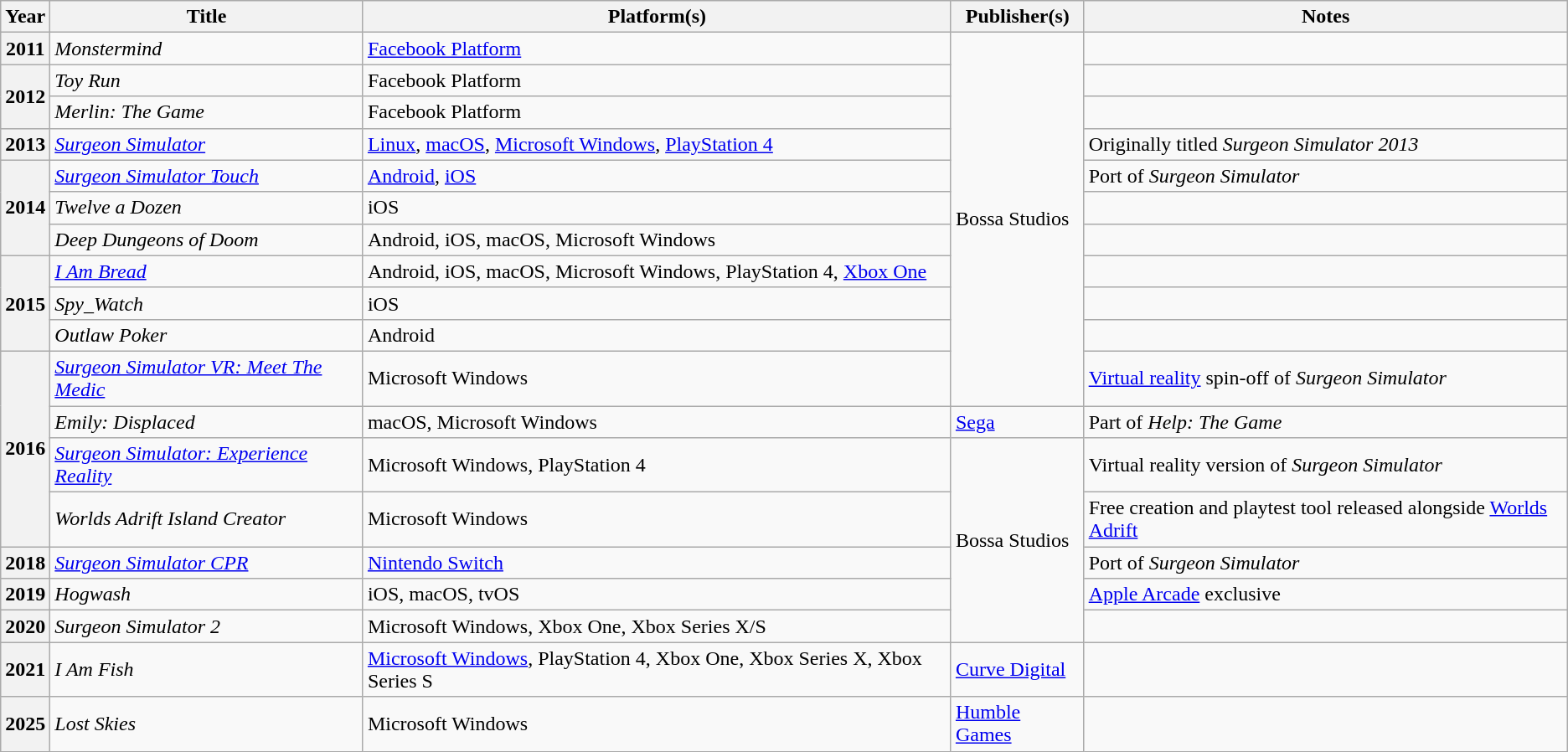<table class="wikitable sortable">
<tr>
<th>Year</th>
<th>Title</th>
<th>Platform(s)</th>
<th>Publisher(s)</th>
<th>Notes</th>
</tr>
<tr>
<th>2011</th>
<td><em>Monstermind</em></td>
<td><a href='#'>Facebook Platform</a></td>
<td rowspan="11">Bossa Studios</td>
<td></td>
</tr>
<tr>
<th rowspan="2">2012</th>
<td><em>Toy Run</em></td>
<td>Facebook Platform</td>
<td></td>
</tr>
<tr>
<td><em>Merlin: The Game</em></td>
<td>Facebook Platform</td>
<td></td>
</tr>
<tr>
<th>2013</th>
<td><em><a href='#'>Surgeon Simulator</a></em></td>
<td><a href='#'>Linux</a>, <a href='#'>macOS</a>, <a href='#'>Microsoft Windows</a>, <a href='#'>PlayStation 4</a></td>
<td>Originally titled <em>Surgeon Simulator 2013</em></td>
</tr>
<tr>
<th rowspan="3">2014</th>
<td><em><a href='#'>Surgeon Simulator Touch</a></em></td>
<td><a href='#'>Android</a>, <a href='#'>iOS</a></td>
<td>Port of <em>Surgeon Simulator</em></td>
</tr>
<tr>
<td><em>Twelve a Dozen</em></td>
<td>iOS</td>
<td></td>
</tr>
<tr>
<td><em>Deep Dungeons of Doom</em></td>
<td>Android, iOS, macOS, Microsoft Windows</td>
<td></td>
</tr>
<tr>
<th rowspan="3">2015</th>
<td><em><a href='#'>I Am Bread</a></em></td>
<td>Android, iOS, macOS, Microsoft Windows, PlayStation 4, <a href='#'>Xbox One</a></td>
<td></td>
</tr>
<tr>
<td><em>Spy_Watch</em></td>
<td>iOS</td>
<td></td>
</tr>
<tr>
<td><em>Outlaw Poker</em></td>
<td>Android</td>
<td></td>
</tr>
<tr>
<th rowspan="4">2016</th>
<td><em><a href='#'>Surgeon Simulator VR: Meet The Medic</a></em></td>
<td>Microsoft Windows</td>
<td><a href='#'>Virtual reality</a> spin-off of <em>Surgeon Simulator</em></td>
</tr>
<tr>
<td><em>Emily: Displaced</em></td>
<td>macOS, Microsoft Windows</td>
<td><a href='#'>Sega</a></td>
<td>Part of <em>Help: The Game</em></td>
</tr>
<tr>
<td><em><a href='#'>Surgeon Simulator: Experience Reality</a></em></td>
<td>Microsoft Windows, PlayStation 4</td>
<td rowspan="5">Bossa Studios</td>
<td>Virtual reality version of <em>Surgeon Simulator</em></td>
</tr>
<tr>
<td><em>Worlds Adrift Island Creator</em></td>
<td>Microsoft Windows</td>
<td>Free creation and playtest tool released alongside <a href='#'>Worlds Adrift</a></td>
</tr>
<tr>
<th>2018</th>
<td><em><a href='#'>Surgeon Simulator CPR</a></em></td>
<td><a href='#'>Nintendo Switch</a></td>
<td>Port of <em>Surgeon Simulator</em></td>
</tr>
<tr>
<th>2019</th>
<td><em>Hogwash</em></td>
<td>iOS, macOS, tvOS</td>
<td><a href='#'>Apple Arcade</a> exclusive</td>
</tr>
<tr>
<th>2020</th>
<td><em>Surgeon Simulator 2</em></td>
<td>Microsoft Windows, Xbox One, Xbox Series X/S</td>
<td></td>
</tr>
<tr>
<th>2021</th>
<td><em>I Am Fish</em></td>
<td><a href='#'>Microsoft Windows</a>, PlayStation 4, Xbox One, Xbox Series X, Xbox Series S</td>
<td><a href='#'>Curve Digital</a></td>
<td></td>
</tr>
<tr>
<th>2025</th>
<td><em>Lost Skies</em></td>
<td>Microsoft Windows</td>
<td><a href='#'>Humble Games</a></td>
<td></td>
</tr>
</table>
